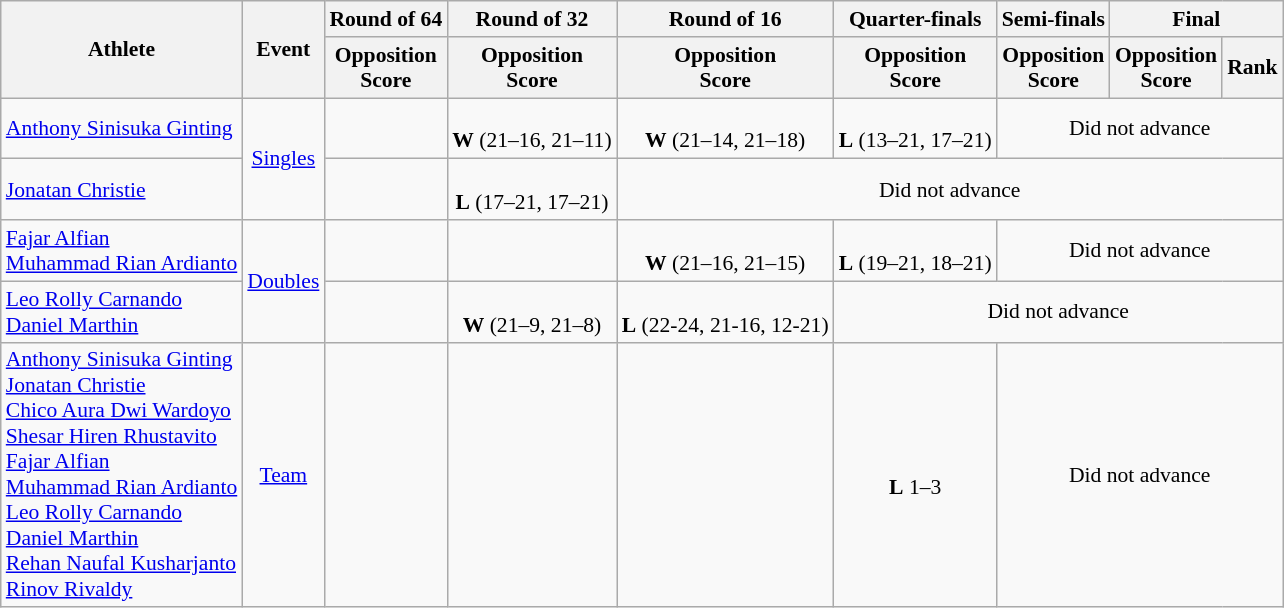<table class=wikitable style="text-align:center; font-size:90%">
<tr>
<th rowspan="2">Athlete</th>
<th rowspan="2">Event</th>
<th>Round of 64</th>
<th>Round of 32</th>
<th>Round of 16</th>
<th>Quarter-finals</th>
<th>Semi-finals</th>
<th colspan="2">Final</th>
</tr>
<tr>
<th>Opposition<br>Score</th>
<th>Opposition<br>Score</th>
<th>Opposition<br>Score</th>
<th>Opposition<br>Score</th>
<th>Opposition<br>Score</th>
<th>Opposition<br>Score</th>
<th>Rank</th>
</tr>
<tr>
<td align="left"><a href='#'>Anthony Sinisuka Ginting</a></td>
<td rowspan="2"><a href='#'>Singles</a></td>
<td></td>
<td><br><strong>W</strong> (21–16, 21–11)</td>
<td><br><strong>W</strong> (21–14, 21–18)</td>
<td><br><strong>L</strong> (13–21, 17–21)</td>
<td colspan="3">Did not advance</td>
</tr>
<tr>
<td align="left"><a href='#'>Jonatan Christie</a></td>
<td></td>
<td><br><strong>L</strong> (17–21, 17–21)</td>
<td colspan="5">Did not advance</td>
</tr>
<tr>
<td align="left"><a href='#'>Fajar Alfian</a><br><a href='#'>Muhammad Rian Ardianto</a></td>
<td rowspan="2"><a href='#'>Doubles</a></td>
<td></td>
<td></td>
<td><br><strong>W</strong> (21–16, 21–15)</td>
<td><br><strong>L</strong> (19–21, 18–21)</td>
<td colspan="3">Did not advance</td>
</tr>
<tr>
<td align="left"><a href='#'>Leo Rolly Carnando</a><br><a href='#'>Daniel Marthin</a></td>
<td></td>
<td><br><strong>W</strong> (21–9, 21–8)</td>
<td><br><strong>L</strong> (22-24, 21-16, 12-21)</td>
<td colspan="4">Did not advance</td>
</tr>
<tr>
<td align="left"><a href='#'>Anthony Sinisuka Ginting</a><br><a href='#'>Jonatan Christie</a><br><a href='#'>Chico Aura Dwi Wardoyo</a><br><a href='#'>Shesar Hiren Rhustavito</a><br><a href='#'>Fajar Alfian</a><br><a href='#'>Muhammad Rian Ardianto</a><br><a href='#'>Leo Rolly Carnando</a><br><a href='#'>Daniel Marthin</a><br><a href='#'>Rehan Naufal Kusharjanto</a><br><a href='#'>Rinov Rivaldy</a></td>
<td><a href='#'>Team</a></td>
<td></td>
<td></td>
<td></td>
<td><br><strong>L</strong> 1–3</td>
<td colspan="3">Did not advance</td>
</tr>
</table>
